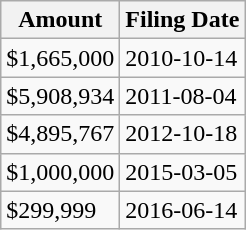<table class="wikitable sortable">
<tr>
<th>Amount</th>
<th>Filing Date</th>
</tr>
<tr>
<td>$1,665,000</td>
<td>2010-10-14 </td>
</tr>
<tr>
<td>$5,908,934</td>
<td>2011-08-04 </td>
</tr>
<tr>
<td>$4,895,767</td>
<td>2012-10-18 </td>
</tr>
<tr>
<td>$1,000,000</td>
<td>2015-03-05 </td>
</tr>
<tr>
<td>$299,999</td>
<td>2016-06-14 </td>
</tr>
</table>
